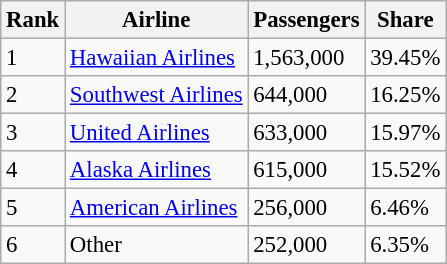<table class="wikitable sortable" style="font-size: 95%">
<tr>
<th>Rank</th>
<th>Airline</th>
<th>Passengers</th>
<th>Share</th>
</tr>
<tr>
<td>1</td>
<td><a href='#'>Hawaiian Airlines</a></td>
<td>1,563,000</td>
<td>39.45%</td>
</tr>
<tr>
<td>2</td>
<td><a href='#'>Southwest Airlines</a></td>
<td>644,000</td>
<td>16.25%</td>
</tr>
<tr>
<td>3</td>
<td><a href='#'>United Airlines</a></td>
<td>633,000</td>
<td>15.97%</td>
</tr>
<tr>
<td>4</td>
<td><a href='#'>Alaska Airlines</a></td>
<td>615,000</td>
<td>15.52%</td>
</tr>
<tr>
<td>5</td>
<td><a href='#'>American Airlines</a></td>
<td>256,000</td>
<td>6.46%</td>
</tr>
<tr>
<td>6</td>
<td>Other</td>
<td>252,000</td>
<td>6.35%</td>
</tr>
</table>
